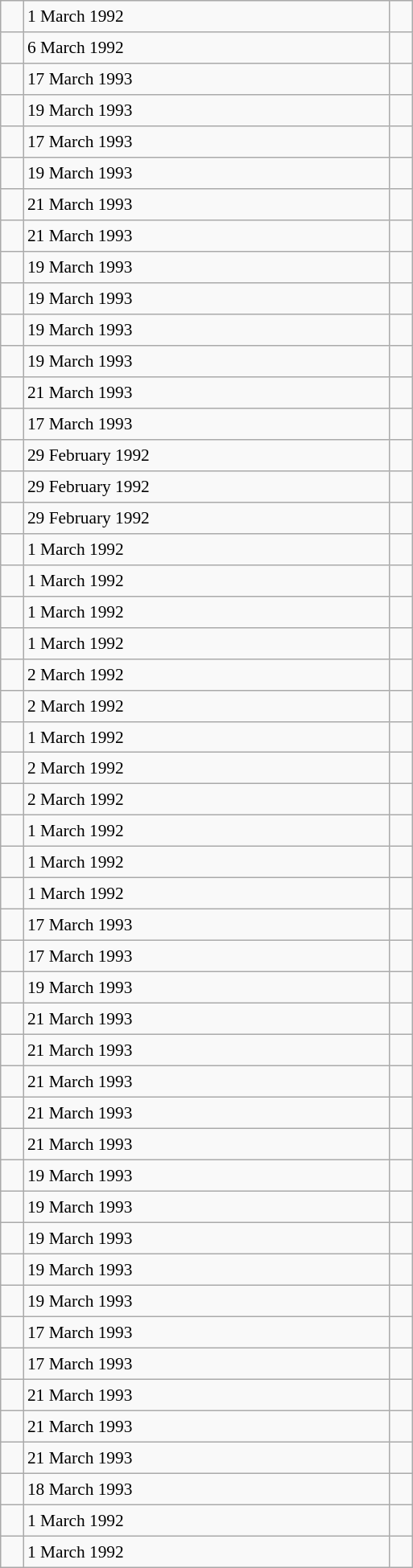<table class="wikitable" style="font-size: 89%; float: left; width: 24em; margin-right: 1em;height: 1300px;">
<tr>
<td></td>
<td>1 March 1992</td>
<td></td>
</tr>
<tr>
<td></td>
<td>6 March 1992</td>
<td></td>
</tr>
<tr>
<td></td>
<td>17 March 1993</td>
<td></td>
</tr>
<tr>
<td></td>
<td>19 March 1993</td>
<td></td>
</tr>
<tr>
<td></td>
<td>17 March 1993</td>
<td></td>
</tr>
<tr>
<td></td>
<td>19 March 1993</td>
<td></td>
</tr>
<tr>
<td></td>
<td>21 March 1993</td>
<td></td>
</tr>
<tr>
<td></td>
<td>21 March 1993</td>
<td></td>
</tr>
<tr>
<td></td>
<td>19 March 1993</td>
<td></td>
</tr>
<tr>
<td></td>
<td>19 March 1993</td>
<td></td>
</tr>
<tr>
<td></td>
<td>19 March 1993</td>
<td></td>
</tr>
<tr>
<td></td>
<td>19 March 1993</td>
<td></td>
</tr>
<tr>
<td></td>
<td>21 March 1993</td>
<td></td>
</tr>
<tr>
<td></td>
<td>17 March 1993</td>
<td></td>
</tr>
<tr>
<td></td>
<td>29 February 1992</td>
<td></td>
</tr>
<tr>
<td></td>
<td>29 February 1992</td>
<td></td>
</tr>
<tr>
<td></td>
<td>29 February 1992</td>
<td></td>
</tr>
<tr>
<td></td>
<td>1 March 1992</td>
<td></td>
</tr>
<tr>
<td></td>
<td>1 March 1992</td>
<td></td>
</tr>
<tr>
<td></td>
<td>1 March 1992</td>
<td></td>
</tr>
<tr>
<td></td>
<td>1 March 1992</td>
<td></td>
</tr>
<tr>
<td></td>
<td>2 March 1992</td>
<td></td>
</tr>
<tr>
<td></td>
<td>2 March 1992</td>
<td></td>
</tr>
<tr>
<td></td>
<td>1 March 1992</td>
<td></td>
</tr>
<tr>
<td></td>
<td>2 March 1992</td>
<td></td>
</tr>
<tr>
<td></td>
<td>2 March 1992</td>
<td></td>
</tr>
<tr>
<td></td>
<td>1 March 1992</td>
<td></td>
</tr>
<tr>
<td></td>
<td>1 March 1992</td>
<td></td>
</tr>
<tr>
<td></td>
<td>1 March 1992</td>
<td></td>
</tr>
<tr>
<td></td>
<td>17 March 1993</td>
<td></td>
</tr>
<tr>
<td></td>
<td>17 March 1993</td>
<td></td>
</tr>
<tr>
<td></td>
<td>19 March 1993</td>
<td></td>
</tr>
<tr>
<td></td>
<td>21 March 1993</td>
<td></td>
</tr>
<tr>
<td></td>
<td>21 March 1993</td>
<td></td>
</tr>
<tr>
<td></td>
<td>21 March 1993</td>
<td></td>
</tr>
<tr>
<td></td>
<td>21 March 1993</td>
<td></td>
</tr>
<tr>
<td></td>
<td>21 March 1993</td>
<td></td>
</tr>
<tr>
<td></td>
<td>19 March 1993</td>
<td></td>
</tr>
<tr>
<td></td>
<td>19 March 1993</td>
<td></td>
</tr>
<tr>
<td></td>
<td>19 March 1993</td>
<td></td>
</tr>
<tr>
<td></td>
<td>19 March 1993</td>
<td></td>
</tr>
<tr>
<td></td>
<td>19 March 1993</td>
<td></td>
</tr>
<tr>
<td></td>
<td>17 March 1993</td>
<td></td>
</tr>
<tr>
<td></td>
<td>17 March 1993</td>
<td></td>
</tr>
<tr>
<td></td>
<td>21 March 1993</td>
<td></td>
</tr>
<tr>
<td></td>
<td>21 March 1993</td>
<td></td>
</tr>
<tr>
<td></td>
<td>21 March 1993</td>
<td></td>
</tr>
<tr>
<td></td>
<td>18 March 1993</td>
<td></td>
</tr>
<tr>
<td></td>
<td>1 March 1992</td>
<td></td>
</tr>
<tr>
<td></td>
<td>1 March 1992</td>
<td></td>
</tr>
</table>
